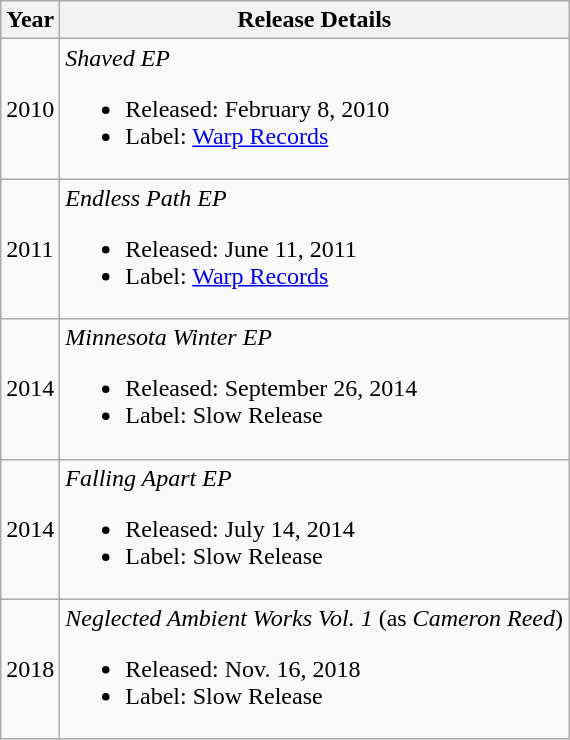<table class="wikitable sortable">
<tr>
<th>Year</th>
<th>Release Details</th>
</tr>
<tr>
<td>2010</td>
<td><em>Shaved EP</em><br><ul><li>Released: February 8, 2010</li><li>Label: <a href='#'>Warp Records</a></li></ul></td>
</tr>
<tr>
<td>2011</td>
<td><em>Endless Path EP</em><br><ul><li>Released: June 11, 2011</li><li>Label: <a href='#'>Warp Records</a></li></ul></td>
</tr>
<tr>
<td>2014</td>
<td><em>Minnesota Winter EP</em><br><ul><li>Released: September 26, 2014</li><li>Label: Slow Release</li></ul></td>
</tr>
<tr>
<td>2014</td>
<td><em>Falling Apart EP</em><br><ul><li>Released: July 14, 2014</li><li>Label: Slow Release</li></ul></td>
</tr>
<tr>
<td>2018</td>
<td><em>Neglected Ambient Works Vol. 1</em> (as <em>Cameron Reed</em>)<br><ul><li>Released: Nov. 16, 2018</li><li>Label: Slow Release</li></ul></td>
</tr>
</table>
